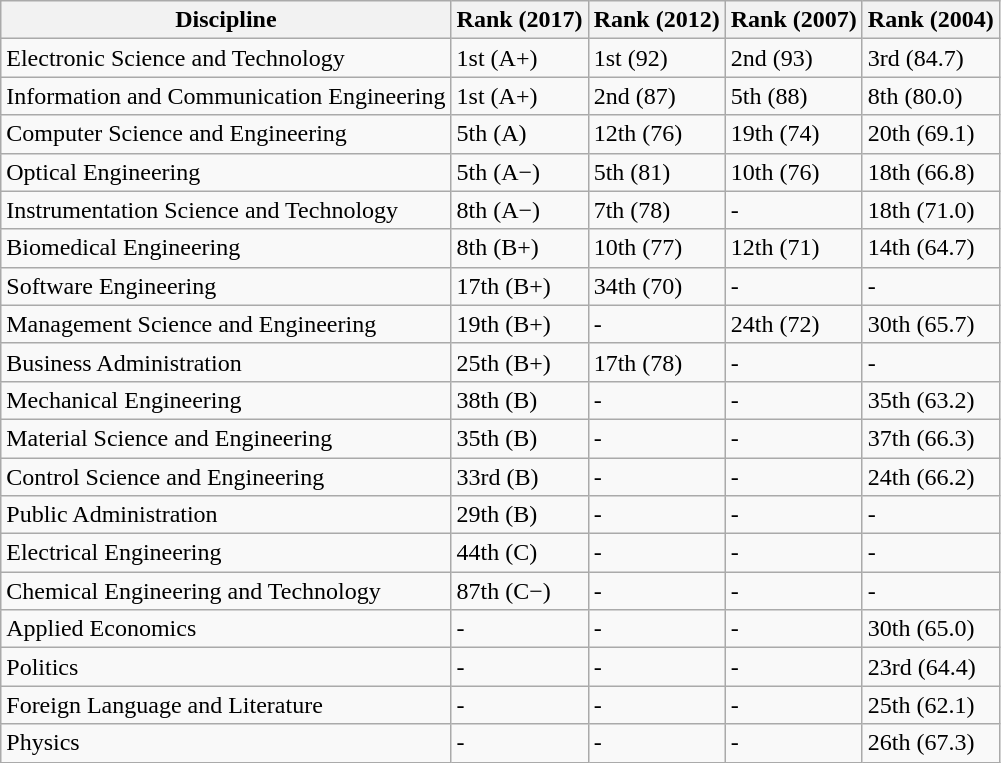<table class="wikitable sortable">
<tr>
<th>Discipline</th>
<th>Rank (2017)</th>
<th>Rank (2012)</th>
<th>Rank (2007)</th>
<th>Rank (2004)</th>
</tr>
<tr>
<td>Electronic Science and Technology</td>
<td>1st (A+)</td>
<td>1st (92)</td>
<td>2nd (93)</td>
<td>3rd (84.7)</td>
</tr>
<tr>
<td>Information and Communication Engineering</td>
<td>1st (A+)</td>
<td>2nd (87)</td>
<td>5th (88)</td>
<td>8th (80.0)</td>
</tr>
<tr>
<td>Computer Science and Engineering</td>
<td>5th (A)</td>
<td>12th (76)</td>
<td>19th (74)</td>
<td>20th (69.1)</td>
</tr>
<tr>
<td>Optical Engineering</td>
<td>5th (A−)</td>
<td>5th (81)</td>
<td>10th (76)</td>
<td>18th (66.8)</td>
</tr>
<tr>
<td>Instrumentation Science and Technology</td>
<td>8th (A−)</td>
<td>7th (78)</td>
<td>-</td>
<td>18th (71.0)</td>
</tr>
<tr>
<td>Biomedical Engineering</td>
<td>8th (B+)</td>
<td>10th (77)</td>
<td>12th (71)</td>
<td>14th (64.7)</td>
</tr>
<tr>
<td>Software Engineering</td>
<td>17th (B+)</td>
<td>34th (70)</td>
<td>-</td>
<td>-</td>
</tr>
<tr>
<td>Management Science and Engineering</td>
<td>19th (B+)</td>
<td>-</td>
<td>24th (72)</td>
<td>30th (65.7)</td>
</tr>
<tr>
<td>Business Administration</td>
<td>25th (B+)</td>
<td>17th (78)</td>
<td>-</td>
<td>-</td>
</tr>
<tr>
<td>Mechanical Engineering</td>
<td>38th (B)</td>
<td>-</td>
<td>-</td>
<td>35th (63.2)</td>
</tr>
<tr>
<td>Material Science and Engineering</td>
<td>35th (B)</td>
<td>-</td>
<td>-</td>
<td>37th (66.3)</td>
</tr>
<tr>
<td>Control Science and Engineering</td>
<td>33rd (B)</td>
<td>-</td>
<td>-</td>
<td>24th (66.2)</td>
</tr>
<tr>
<td>Public Administration</td>
<td>29th (B)</td>
<td>-</td>
<td>-</td>
<td>-</td>
</tr>
<tr>
<td>Electrical Engineering</td>
<td>44th (C)</td>
<td>-</td>
<td>-</td>
<td>-</td>
</tr>
<tr>
<td>Chemical Engineering and Technology</td>
<td>87th (C−)</td>
<td>-</td>
<td>-</td>
<td>-</td>
</tr>
<tr>
<td>Applied Economics</td>
<td>-</td>
<td>-</td>
<td>-</td>
<td>30th (65.0)</td>
</tr>
<tr>
<td>Politics</td>
<td>-</td>
<td>-</td>
<td>-</td>
<td>23rd (64.4)</td>
</tr>
<tr>
<td>Foreign Language and Literature</td>
<td>-</td>
<td>-</td>
<td>-</td>
<td>25th (62.1)</td>
</tr>
<tr>
<td>Physics</td>
<td>-</td>
<td>-</td>
<td>-</td>
<td>26th (67.3)</td>
</tr>
</table>
